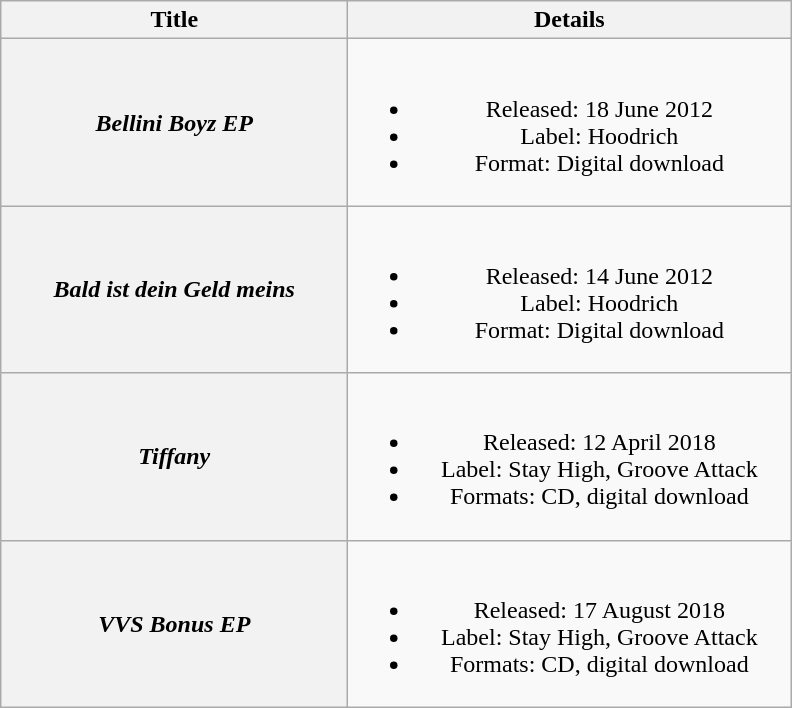<table class="wikitable plainrowheaders" style="text-align:center;">
<tr>
<th scope="col" style="width:14em;">Title</th>
<th scope="col" style="width:18em;">Details</th>
</tr>
<tr>
<th scope="row"><em>Bellini Boyz EP</em></th>
<td><br><ul><li>Released: 18 June 2012</li><li>Label: Hoodrich</li><li>Format: Digital download</li></ul></td>
</tr>
<tr>
<th scope="row"><em>Bald ist dein Geld meins</em></th>
<td><br><ul><li>Released: 14 June 2012</li><li>Label: Hoodrich</li><li>Format: Digital download</li></ul></td>
</tr>
<tr>
<th scope="row"><em>Tiffany</em></th>
<td><br><ul><li>Released: 12 April 2018</li><li>Label: Stay High, Groove Attack</li><li>Formats: CD, digital download</li></ul></td>
</tr>
<tr>
<th scope="row"><em>VVS Bonus EP</em></th>
<td><br><ul><li>Released: 17 August 2018</li><li>Label: Stay High, Groove Attack</li><li>Formats: CD, digital download</li></ul></td>
</tr>
</table>
